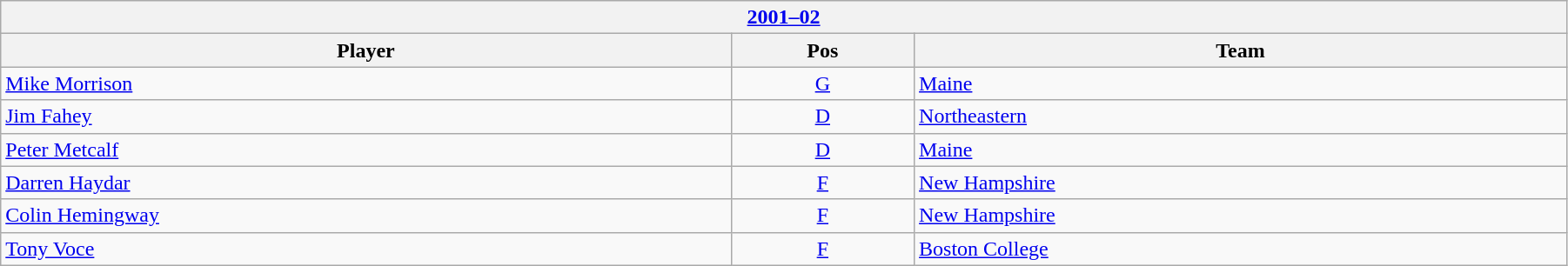<table class="wikitable" width=95%>
<tr>
<th colspan=3><a href='#'>2001–02</a></th>
</tr>
<tr>
<th>Player</th>
<th>Pos</th>
<th>Team</th>
</tr>
<tr>
<td><a href='#'>Mike Morrison</a></td>
<td align=center><a href='#'>G</a></td>
<td><a href='#'>Maine</a></td>
</tr>
<tr>
<td><a href='#'>Jim Fahey</a></td>
<td align=center><a href='#'>D</a></td>
<td><a href='#'>Northeastern</a></td>
</tr>
<tr>
<td><a href='#'>Peter Metcalf</a></td>
<td align=center><a href='#'>D</a></td>
<td><a href='#'>Maine</a></td>
</tr>
<tr>
<td><a href='#'>Darren Haydar</a></td>
<td align=center><a href='#'>F</a></td>
<td><a href='#'>New Hampshire</a></td>
</tr>
<tr>
<td><a href='#'>Colin Hemingway</a></td>
<td align=center><a href='#'>F</a></td>
<td><a href='#'>New Hampshire</a></td>
</tr>
<tr>
<td><a href='#'>Tony Voce</a></td>
<td align=center><a href='#'>F</a></td>
<td><a href='#'>Boston College</a></td>
</tr>
</table>
